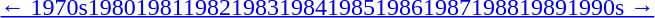<table id=toc class=toc summary=Contents>
<tr>
<th></th>
</tr>
<tr>
<td align=center><a href='#'>← 1970s</a><a href='#'>1980</a><a href='#'>1981</a><a href='#'>1982</a><a href='#'>1983</a><a href='#'>1984</a><a href='#'>1985</a><a href='#'>1986</a><a href='#'>1987</a><a href='#'>1988</a><a href='#'>1989</a><a href='#'>1990s →</a></td>
</tr>
</table>
